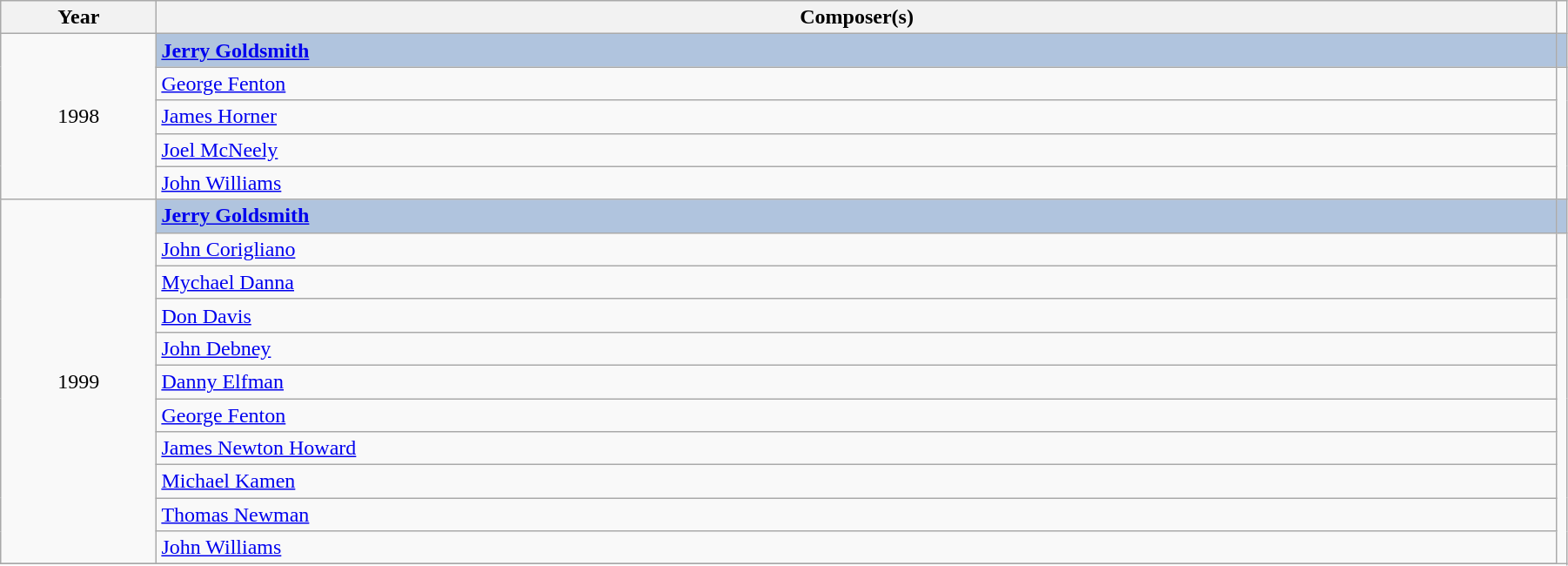<table class="wikitable" width="95%" cellpadding="5">
<tr>
<th width="10%">Year</th>
<th width="90%">Composer(s)</th>
</tr>
<tr>
<td rowspan="5" style="text-align:center;">1998<br></td>
<td style="background:#B0C4DE;"><strong><a href='#'>Jerry Goldsmith</a></strong></td>
<td style="background:#B0C4DE;"></td>
</tr>
<tr>
<td><a href='#'>George Fenton</a></td>
</tr>
<tr>
<td><a href='#'>James Horner</a></td>
</tr>
<tr>
<td><a href='#'>Joel McNeely</a></td>
</tr>
<tr>
<td><a href='#'>John Williams</a></td>
</tr>
<tr>
<td rowspan="11" style="text-align:center;">1999<br></td>
<td style="background:#B0C4DE;"><strong><a href='#'>Jerry Goldsmith</a></strong></td>
<td style="background:#B0C4DE;"></td>
</tr>
<tr>
<td><a href='#'>John Corigliano</a></td>
</tr>
<tr>
<td><a href='#'>Mychael Danna</a></td>
</tr>
<tr>
<td><a href='#'>Don Davis</a></td>
</tr>
<tr>
<td><a href='#'>John Debney</a></td>
</tr>
<tr>
<td><a href='#'>Danny Elfman</a></td>
</tr>
<tr>
<td><a href='#'>George Fenton</a></td>
</tr>
<tr>
<td><a href='#'>James Newton Howard</a></td>
</tr>
<tr>
<td><a href='#'>Michael Kamen</a></td>
</tr>
<tr>
<td><a href='#'>Thomas Newman</a></td>
</tr>
<tr>
<td><a href='#'>John Williams</a></td>
</tr>
<tr>
</tr>
</table>
